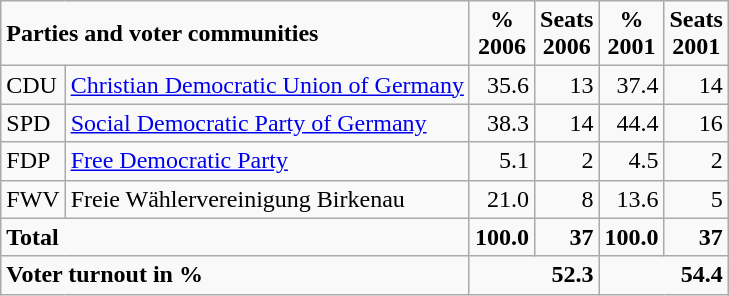<table class="wikitable">
<tr --  class="hintergrundfarbe5">
<td colspan="2"><strong>Parties and voter communities</strong></td>
<td align="center"><strong>%<br>2006</strong></td>
<td align="center"><strong>Seats<br>2006</strong></td>
<td align="center"><strong>%<br>2001</strong></td>
<td align="center"><strong>Seats<br>2001</strong></td>
</tr>
<tr --->
<td>CDU</td>
<td><a href='#'>Christian Democratic Union of Germany</a></td>
<td align="right">35.6</td>
<td align="right">13</td>
<td align="right">37.4</td>
<td align="right">14</td>
</tr>
<tr --->
<td>SPD</td>
<td><a href='#'>Social Democratic Party of Germany</a></td>
<td align="right">38.3</td>
<td align="right">14</td>
<td align="right">44.4</td>
<td align="right">16</td>
</tr>
<tr --->
<td>FDP</td>
<td><a href='#'>Free Democratic Party</a></td>
<td align="right">5.1</td>
<td align="right">2</td>
<td align="right">4.5</td>
<td align="right">2</td>
</tr>
<tr --->
<td>FWV</td>
<td>Freie Wählervereinigung Birkenau</td>
<td align="right">21.0</td>
<td align="right">8</td>
<td align="right">13.6</td>
<td align="right">5</td>
</tr>
<tr -- class="hintergrundfarbe5">
<td colspan="2"><strong>Total</strong></td>
<td align="right"><strong>100.0</strong></td>
<td align="right"><strong>37</strong></td>
<td align="right"><strong>100.0</strong></td>
<td align="right"><strong>37</strong></td>
</tr>
<tr -- class="hintergrundfarbe5">
<td colspan="2"><strong>Voter turnout in %</strong></td>
<td colspan="2" align="right"><strong>52.3</strong></td>
<td colspan="2" align="right"><strong>54.4</strong></td>
</tr>
</table>
